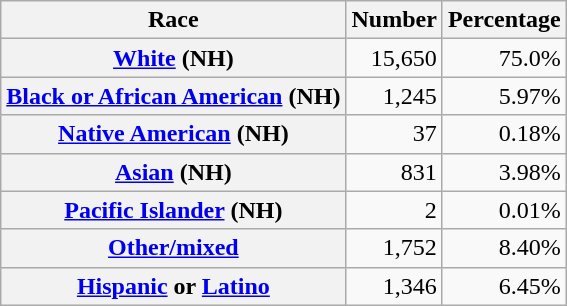<table class="wikitable" style="text-align:right">
<tr>
<th scope="col">Race</th>
<th scope="col">Number</th>
<th scope="col">Percentage</th>
</tr>
<tr>
<th scope="row"><a href='#'>White</a> (NH)</th>
<td>15,650</td>
<td>75.0%</td>
</tr>
<tr>
<th scope="row"><a href='#'>Black or African American</a> (NH)</th>
<td>1,245</td>
<td>5.97%</td>
</tr>
<tr>
<th scope="row"><a href='#'>Native American</a> (NH)</th>
<td>37</td>
<td>0.18%</td>
</tr>
<tr>
<th scope="row"><a href='#'>Asian</a> (NH)</th>
<td>831</td>
<td>3.98%</td>
</tr>
<tr>
<th scope="row"><a href='#'>Pacific Islander</a> (NH)</th>
<td>2</td>
<td>0.01%</td>
</tr>
<tr>
<th scope="row"><a href='#'>Other/mixed</a></th>
<td>1,752</td>
<td>8.40%</td>
</tr>
<tr>
<th scope="row"><a href='#'>Hispanic</a> or <a href='#'>Latino</a></th>
<td>1,346</td>
<td>6.45%</td>
</tr>
</table>
